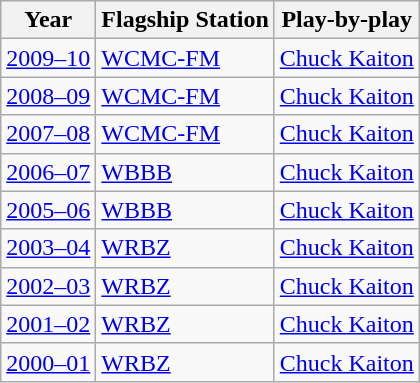<table class="wikitable">
<tr>
<th>Year</th>
<th>Flagship Station</th>
<th>Play-by-play</th>
</tr>
<tr>
<td><a href='#'>2009–10</a></td>
<td><a href='#'>WCMC-FM</a></td>
<td><a href='#'>Chuck Kaiton</a></td>
</tr>
<tr>
<td><a href='#'>2008–09</a></td>
<td><a href='#'>WCMC-FM</a></td>
<td><a href='#'>Chuck Kaiton</a></td>
</tr>
<tr>
<td><a href='#'>2007–08</a></td>
<td><a href='#'>WCMC-FM</a></td>
<td><a href='#'>Chuck Kaiton</a></td>
</tr>
<tr>
<td><a href='#'>2006–07</a></td>
<td><a href='#'>WBBB</a></td>
<td><a href='#'>Chuck Kaiton</a></td>
</tr>
<tr>
<td><a href='#'>2005–06</a></td>
<td><a href='#'>WBBB</a></td>
<td><a href='#'>Chuck Kaiton</a></td>
</tr>
<tr>
<td><a href='#'>2003–04</a></td>
<td><a href='#'>WRBZ</a></td>
<td><a href='#'>Chuck Kaiton</a></td>
</tr>
<tr>
<td><a href='#'>2002–03</a></td>
<td><a href='#'>WRBZ</a></td>
<td><a href='#'>Chuck Kaiton</a></td>
</tr>
<tr>
<td><a href='#'>2001–02</a></td>
<td><a href='#'>WRBZ</a></td>
<td><a href='#'>Chuck Kaiton</a></td>
</tr>
<tr>
<td><a href='#'>2000–01</a></td>
<td><a href='#'>WRBZ</a></td>
<td><a href='#'>Chuck Kaiton</a></td>
</tr>
</table>
